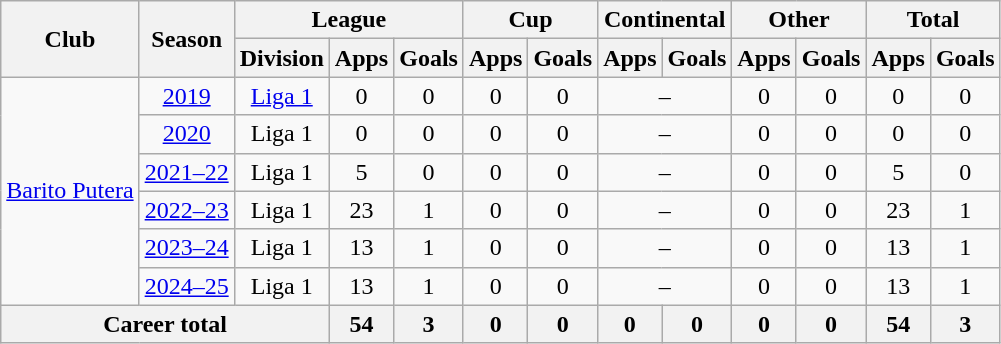<table class="wikitable" style="text-align: center">
<tr>
<th rowspan="2">Club</th>
<th rowspan="2">Season</th>
<th colspan="3">League</th>
<th colspan="2">Cup</th>
<th colspan="2">Continental</th>
<th colspan="2">Other</th>
<th colspan="2">Total</th>
</tr>
<tr>
<th>Division</th>
<th>Apps</th>
<th>Goals</th>
<th>Apps</th>
<th>Goals</th>
<th>Apps</th>
<th>Goals</th>
<th>Apps</th>
<th>Goals</th>
<th>Apps</th>
<th>Goals</th>
</tr>
<tr>
<td rowspan="6"><a href='#'>Barito Putera</a></td>
<td><a href='#'>2019</a></td>
<td rowspan="1" valign="center"><a href='#'>Liga 1</a></td>
<td>0</td>
<td>0</td>
<td>0</td>
<td>0</td>
<td colspan="2">–</td>
<td>0</td>
<td>0</td>
<td>0</td>
<td>0</td>
</tr>
<tr>
<td><a href='#'>2020</a></td>
<td rowspan="1" valign="center">Liga 1</td>
<td>0</td>
<td>0</td>
<td>0</td>
<td>0</td>
<td colspan="2">–</td>
<td>0</td>
<td>0</td>
<td>0</td>
<td>0</td>
</tr>
<tr>
<td><a href='#'>2021–22</a></td>
<td rowspan="1" valign="center">Liga 1</td>
<td>5</td>
<td>0</td>
<td>0</td>
<td>0</td>
<td colspan="2">–</td>
<td>0</td>
<td>0</td>
<td>5</td>
<td>0</td>
</tr>
<tr>
<td><a href='#'>2022–23</a></td>
<td rowspan="1" valign="center">Liga 1</td>
<td>23</td>
<td>1</td>
<td>0</td>
<td>0</td>
<td colspan=2>–</td>
<td>0</td>
<td>0</td>
<td>23</td>
<td>1</td>
</tr>
<tr>
<td><a href='#'>2023–24</a></td>
<td>Liga 1</td>
<td>13</td>
<td>1</td>
<td>0</td>
<td>0</td>
<td colspan="2">–</td>
<td>0</td>
<td>0</td>
<td>13</td>
<td>1</td>
</tr>
<tr>
<td><a href='#'>2024–25</a></td>
<td>Liga 1</td>
<td>13</td>
<td>1</td>
<td>0</td>
<td>0</td>
<td colspan="2">–</td>
<td>0</td>
<td>0</td>
<td>13</td>
<td>1</td>
</tr>
<tr>
<th colspan=3>Career total</th>
<th>54</th>
<th>3</th>
<th>0</th>
<th>0</th>
<th>0</th>
<th>0</th>
<th>0</th>
<th>0</th>
<th>54</th>
<th>3</th>
</tr>
</table>
